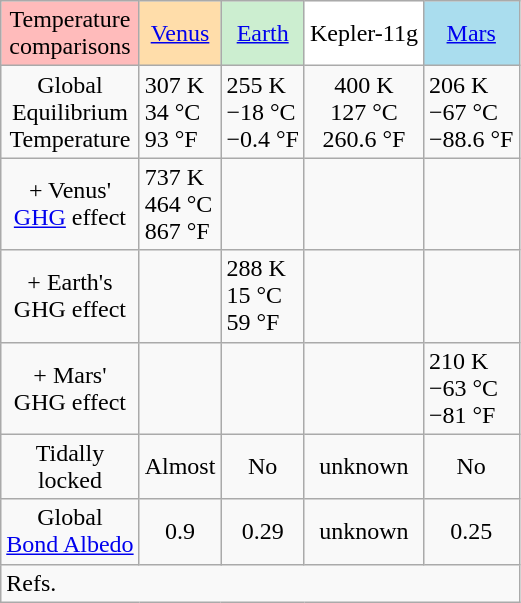<table class="wikitable"  align="floatleft">
<tr>
<td align="center" style="background:#ffbbbb;">Temperature<br>comparisons</td>
<td align="center" style="background:#ffddaa;"><a href='#'>Venus</a></td>
<td align="center" style="background:#cceed0;"><a href='#'>Earth</a></td>
<td align="center" style="background:#ffffff;">Kepler-11g</td>
<td align="center" style="background:#aaddee;"><a href='#'>Mars</a></td>
</tr>
<tr>
<td align="center">Global<br>Equilibrium <br>Temperature</td>
<td>307 K <br>34 °C <br>93 °F</td>
<td>255 K <br>−18 °C<br>−0.4 °F</td>
<td align="center">400 K <br>  127 °C<br> 260.6 °F</td>
<td>206 K  <br>−67 °C<br>−88.6 °F</td>
</tr>
<tr>
<td align="center">+ Venus'<br><a href='#'>GHG</a> effect</td>
<td>737 K <br>464 °C<br>867 °F</td>
<td></td>
<td></td>
<td></td>
</tr>
<tr>
<td align="center">+ Earth's<br>GHG effect</td>
<td></td>
<td>288 K <br>15 °C<br>59 °F</td>
<td align="center"></td>
<td></td>
</tr>
<tr>
<td align="center">+ Mars'<br>GHG effect</td>
<td></td>
<td></td>
<td></td>
<td>210 K <br>−63 °C<br>−81 °F</td>
</tr>
<tr>
<td align="center">Tidally <br>locked</td>
<td align="center">Almost</td>
<td align="center">No</td>
<td align="center">unknown</td>
<td align="center">No</td>
</tr>
<tr>
<td align="center">Global <br> <a href='#'>Bond Albedo</a></td>
<td align="center">0.9</td>
<td align="center">0.29</td>
<td align="center">unknown</td>
<td align="center">0.25</td>
</tr>
<tr>
<td colspan="5" align="left">Refs.</td>
</tr>
</table>
